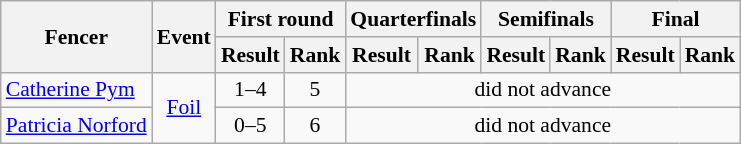<table class=wikitable style="font-size:90%">
<tr>
<th rowspan=2>Fencer</th>
<th rowspan=2>Event</th>
<th colspan=2>First round</th>
<th colspan=2>Quarterfinals</th>
<th colspan=2>Semifinals</th>
<th colspan=2>Final</th>
</tr>
<tr>
<th>Result</th>
<th>Rank</th>
<th>Result</th>
<th>Rank</th>
<th>Result</th>
<th>Rank</th>
<th>Result</th>
<th>Rank</th>
</tr>
<tr>
<td><a href='#'>Catherine Pym</a></td>
<td align=center rowspan=2><a href='#'>Foil</a></td>
<td align=center>1–4</td>
<td align=center>5</td>
<td align=center colspan=6>did not advance</td>
</tr>
<tr>
<td><a href='#'>Patricia Norford</a></td>
<td align=center>0–5</td>
<td align=center>6</td>
<td align=center colspan=6>did not advance</td>
</tr>
</table>
